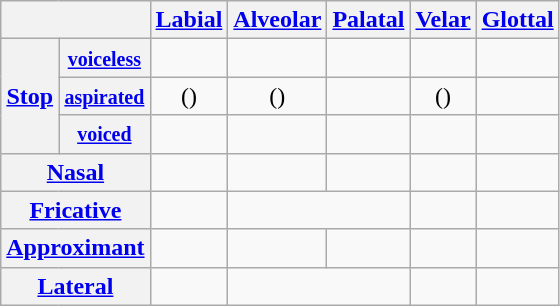<table class=wikitable style=text-align:center>
<tr>
<th colspan=2></th>
<th><a href='#'>Labial</a></th>
<th><a href='#'>Alveolar</a></th>
<th><a href='#'>Palatal</a></th>
<th><a href='#'>Velar</a></th>
<th><a href='#'>Glottal</a></th>
</tr>
<tr>
<th rowspan=3><a href='#'>Stop</a></th>
<th><small><a href='#'>voiceless</a></small></th>
<td></td>
<td></td>
<td></td>
<td></td>
<td></td>
</tr>
<tr>
<th><small><a href='#'>aspirated</a></small></th>
<td>()</td>
<td>()</td>
<td></td>
<td>()</td>
<td></td>
</tr>
<tr>
<th><small><a href='#'>voiced</a></small></th>
<td></td>
<td></td>
<td></td>
<td></td>
<td></td>
</tr>
<tr>
<th colspan=2><a href='#'>Nasal</a></th>
<td></td>
<td></td>
<td></td>
<td></td>
<td></td>
</tr>
<tr>
<th colspan=2><a href='#'>Fricative</a></th>
<td></td>
<td colspan=2></td>
<td></td>
<td></td>
</tr>
<tr>
<th colspan=2><a href='#'>Approximant</a></th>
<td></td>
<td></td>
<td></td>
<td></td>
<td></td>
</tr>
<tr>
<th colspan=2><a href='#'>Lateral</a></th>
<td></td>
<td colspan=2></td>
<td></td>
<td></td>
</tr>
</table>
